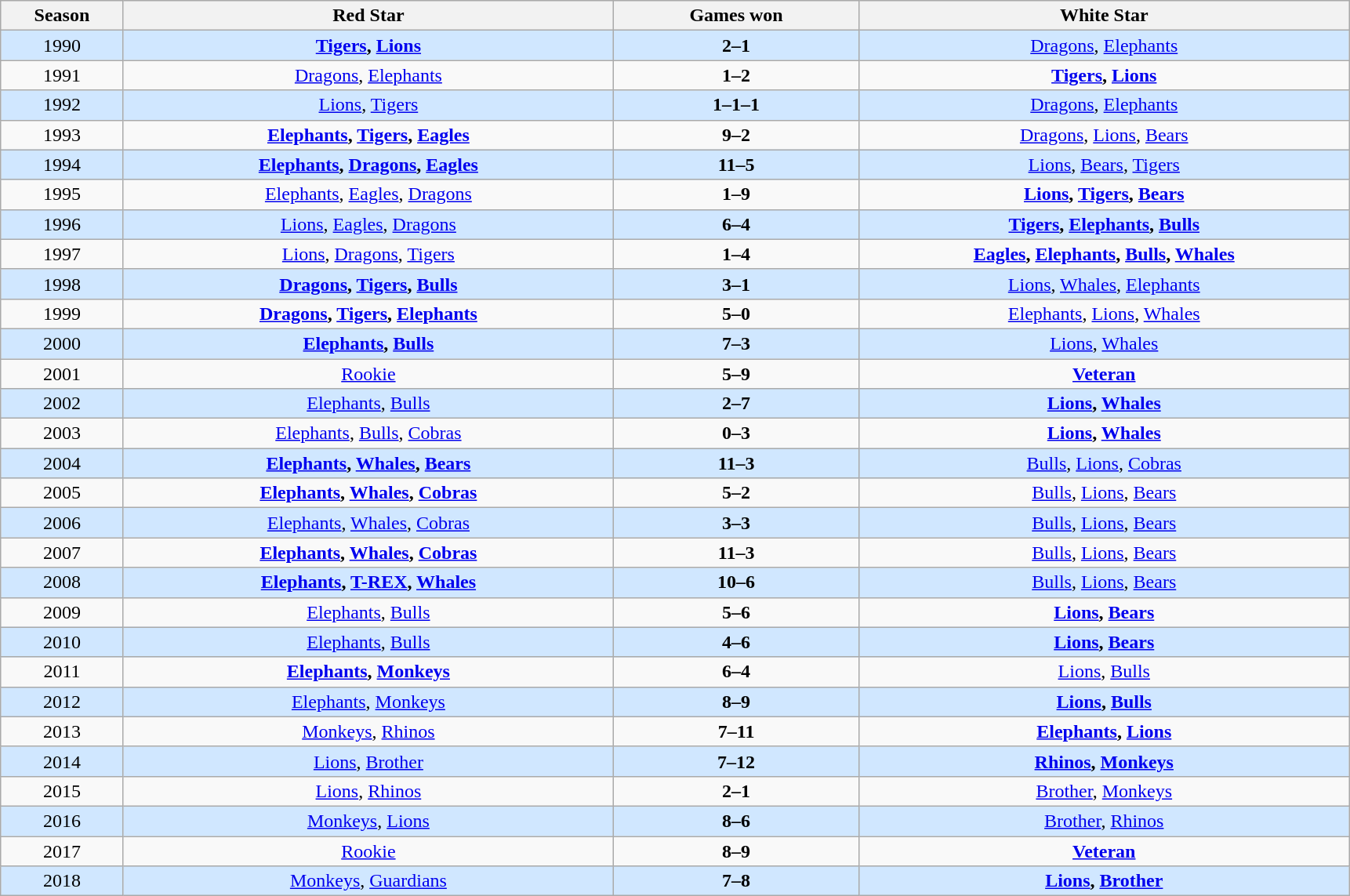<table class="wikitable">
<tr align=center style="background:#efefef;">
<th width=5%>Season</th>
<th width=20%>Red Star</th>
<th width=10%>Games won</th>
<th width=20%>White Star</th>
</tr>
<tr align=center bgcolor=D0E7FF>
<td>1990</td>
<td><strong><a href='#'>Tigers</a>, <a href='#'>Lions</a></strong></td>
<td><strong>2–1</strong></td>
<td><a href='#'>Dragons</a>, <a href='#'>Elephants</a></td>
</tr>
<tr align=center bgcolor=>
<td>1991</td>
<td><a href='#'>Dragons</a>, <a href='#'>Elephants</a></td>
<td><strong>1–2</strong></td>
<td><strong><a href='#'>Tigers</a>, <a href='#'>Lions</a></strong></td>
</tr>
<tr align=center bgcolor=D0E7FF>
<td>1992</td>
<td><a href='#'>Lions</a>, <a href='#'>Tigers</a></td>
<td><strong>1–1–1</strong></td>
<td><a href='#'>Dragons</a>, <a href='#'>Elephants</a></td>
</tr>
<tr align=center bgcolor=>
<td>1993</td>
<td><strong><a href='#'>Elephants</a>, <a href='#'>Tigers</a>, <a href='#'>Eagles</a></strong></td>
<td><strong>9–2</strong></td>
<td><a href='#'>Dragons</a>, <a href='#'>Lions</a>, <a href='#'>Bears</a></td>
</tr>
<tr align=center bgcolor=D0E7FF>
<td>1994</td>
<td><strong><a href='#'>Elephants</a>, <a href='#'>Dragons</a>, <a href='#'>Eagles</a></strong></td>
<td><strong>11–5</strong></td>
<td><a href='#'>Lions</a>, <a href='#'>Bears</a>, <a href='#'>Tigers</a></td>
</tr>
<tr align=center bgcolor=>
<td>1995</td>
<td><a href='#'>Elephants</a>, <a href='#'>Eagles</a>, <a href='#'>Dragons</a></td>
<td><strong>1–9</strong></td>
<td><strong><a href='#'>Lions</a>, <a href='#'>Tigers</a>, <a href='#'>Bears</a></strong></td>
</tr>
<tr align=center bgcolor=D0E7FF>
<td>1996</td>
<td><a href='#'>Lions</a>, <a href='#'>Eagles</a>, <a href='#'>Dragons</a></td>
<td><strong>6–4</strong></td>
<td><strong><a href='#'>Tigers</a>, <a href='#'>Elephants</a>, <a href='#'>Bulls</a></strong></td>
</tr>
<tr align=center bgcolor=>
<td>1997</td>
<td><a href='#'>Lions</a>, <a href='#'>Dragons</a>, <a href='#'>Tigers</a></td>
<td><strong>1–4</strong></td>
<td><strong><a href='#'>Eagles</a>, <a href='#'>Elephants</a>, <a href='#'>Bulls</a>, <a href='#'>Whales</a></strong></td>
</tr>
<tr align=center bgcolor=D0E7FF>
<td>1998</td>
<td><strong><a href='#'>Dragons</a>, <a href='#'>Tigers</a>, <a href='#'>Bulls</a></strong></td>
<td><strong>3–1</strong></td>
<td><a href='#'>Lions</a>, <a href='#'>Whales</a>, <a href='#'>Elephants</a></td>
</tr>
<tr align=center bgcolor=>
<td>1999</td>
<td><strong><a href='#'>Dragons</a>, <a href='#'>Tigers</a>, <a href='#'>Elephants</a></strong></td>
<td><strong>5–0</strong></td>
<td><a href='#'>Elephants</a>, <a href='#'>Lions</a>, <a href='#'>Whales</a></td>
</tr>
<tr align=center bgcolor=D0E7FF>
<td>2000</td>
<td><strong><a href='#'>Elephants</a>, <a href='#'>Bulls</a></strong></td>
<td><strong>7–3</strong></td>
<td><a href='#'>Lions</a>, <a href='#'>Whales</a></td>
</tr>
<tr align=center bgcolor=>
<td>2001</td>
<td><a href='#'>Rookie</a></td>
<td><strong>5–9</strong></td>
<td><strong><a href='#'>Veteran</a></strong></td>
</tr>
<tr align=center bgcolor=D0E7FF>
<td>2002</td>
<td><a href='#'>Elephants</a>, <a href='#'>Bulls</a></td>
<td><strong>2–7</strong></td>
<td><strong><a href='#'>Lions</a>, <a href='#'>Whales</a></strong></td>
</tr>
<tr align=center bgcolor=>
<td>2003</td>
<td><a href='#'>Elephants</a>, <a href='#'>Bulls</a>, <a href='#'>Cobras</a></td>
<td><strong>0–3</strong></td>
<td><strong><a href='#'>Lions</a>, <a href='#'>Whales</a></strong></td>
</tr>
<tr align=center bgcolor=D0E7FF>
<td>2004</td>
<td><strong><a href='#'>Elephants</a>, <a href='#'>Whales</a>, <a href='#'>Bears</a></strong></td>
<td><strong>11–3</strong></td>
<td><a href='#'>Bulls</a>, <a href='#'>Lions</a>, <a href='#'>Cobras</a></td>
</tr>
<tr align=center bgcolor=>
<td>2005</td>
<td><strong><a href='#'>Elephants</a>, <a href='#'>Whales</a>, <a href='#'>Cobras</a></strong></td>
<td><strong>5–2</strong></td>
<td><a href='#'>Bulls</a>, <a href='#'>Lions</a>, <a href='#'>Bears</a></td>
</tr>
<tr align=center bgcolor=D0E7FF>
<td>2006</td>
<td><a href='#'>Elephants</a>, <a href='#'>Whales</a>, <a href='#'>Cobras</a></td>
<td><strong>3–3</strong></td>
<td><a href='#'>Bulls</a>, <a href='#'>Lions</a>, <a href='#'>Bears</a></td>
</tr>
<tr align=center bgcolor=>
<td>2007</td>
<td><strong><a href='#'>Elephants</a>, <a href='#'>Whales</a>, <a href='#'>Cobras</a></strong></td>
<td><strong>11–3</strong></td>
<td><a href='#'>Bulls</a>, <a href='#'>Lions</a>, <a href='#'>Bears</a></td>
</tr>
<tr align=center bgcolor=D0E7FF>
<td>2008</td>
<td><strong><a href='#'>Elephants</a>, <a href='#'>T-REX</a>, <a href='#'>Whales</a></strong></td>
<td><strong>10–6</strong></td>
<td><a href='#'>Bulls</a>, <a href='#'>Lions</a>, <a href='#'>Bears</a></td>
</tr>
<tr align=center bgcolor=>
<td>2009</td>
<td><a href='#'>Elephants</a>, <a href='#'>Bulls</a></td>
<td><strong>5–6</strong></td>
<td><strong><a href='#'>Lions</a>, <a href='#'>Bears</a></strong></td>
</tr>
<tr align=center bgcolor=D0E7FF>
<td>2010</td>
<td><a href='#'>Elephants</a>, <a href='#'>Bulls</a></td>
<td><strong>4–6</strong></td>
<td><strong><a href='#'>Lions</a>, <a href='#'>Bears</a></strong></td>
</tr>
<tr align=center bgcolor=>
<td>2011</td>
<td><strong><a href='#'>Elephants</a>, <a href='#'>Monkeys</a></strong></td>
<td><strong>6–4</strong></td>
<td><a href='#'>Lions</a>, <a href='#'>Bulls</a></td>
</tr>
<tr align=center bgcolor=D0E7FF>
<td>2012</td>
<td><a href='#'>Elephants</a>, <a href='#'>Monkeys</a></td>
<td><strong>8–9</strong></td>
<td><strong><a href='#'>Lions</a>, <a href='#'>Bulls</a></strong></td>
</tr>
<tr align=center bgcolor=>
<td>2013</td>
<td><a href='#'>Monkeys</a>, <a href='#'>Rhinos</a></td>
<td><strong>7–11</strong></td>
<td><strong><a href='#'>Elephants</a>, <a href='#'>Lions</a></strong></td>
</tr>
<tr align=center bgcolor=D0E7FF>
<td>2014</td>
<td><a href='#'>Lions</a>, <a href='#'>Brother</a></td>
<td><strong>7–12</strong></td>
<td><strong><a href='#'>Rhinos</a>, <a href='#'>Monkeys</a></strong></td>
</tr>
<tr align=center bgcolor=>
<td>2015</td>
<td><a href='#'>Lions</a>, <a href='#'>Rhinos</a></td>
<td><strong>2–1</strong></td>
<td><a href='#'>Brother</a>, <a href='#'>Monkeys</a></td>
</tr>
<tr align=center bgcolor=D0E7FF>
<td>2016</td>
<td><a href='#'>Monkeys</a>, <a href='#'>Lions</a></td>
<td><strong>8–6</strong></td>
<td><a href='#'>Brother</a>, <a href='#'>Rhinos</a></td>
</tr>
<tr align=center bgcolor=>
<td>2017</td>
<td><a href='#'>Rookie</a></td>
<td><strong>8–9</strong></td>
<td><strong><a href='#'>Veteran</a></strong></td>
</tr>
<tr align=center bgcolor=D0E7FF>
<td>2018</td>
<td><a href='#'>Monkeys</a>, <a href='#'>Guardians</a></td>
<td><strong>7–8</strong></td>
<td><strong><a href='#'>Lions</a>, <a href='#'>Brother</a></strong></td>
</tr>
</table>
